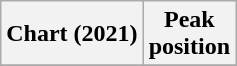<table class="wikitable">
<tr>
<th>Chart (2021)</th>
<th>Peak<br>position</th>
</tr>
<tr>
</tr>
</table>
